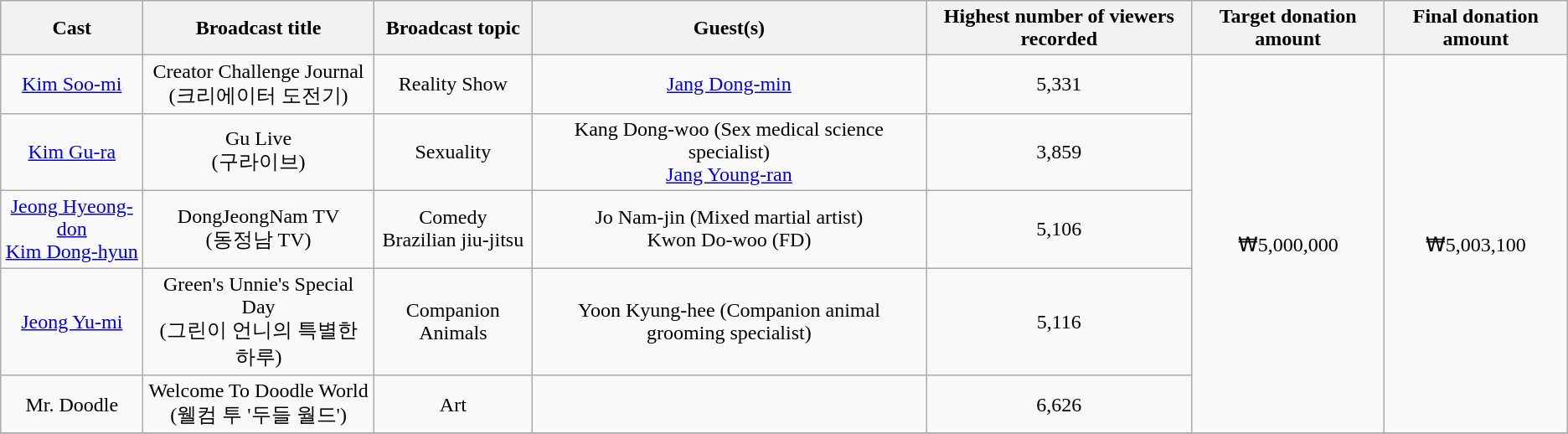<table class="wikitable" style="text-align:center">
<tr>
<th>Cast</th>
<th>Broadcast title</th>
<th>Broadcast topic</th>
<th>Guest(s)</th>
<th>Highest number of viewers recorded</th>
<th>Target donation amount</th>
<th>Final donation amount</th>
</tr>
<tr>
<td><a href='#'>Kim Soo-mi</a></td>
<td>Creator Challenge Journal<br>(크리에이터 도전기)</td>
<td>Reality Show</td>
<td><a href='#'>Jang Dong-min</a></td>
<td>5,331</td>
<td rowspan="5">₩5,000,000</td>
<td rowspan="5">₩5,003,100</td>
</tr>
<tr>
<td><a href='#'>Kim Gu-ra</a></td>
<td>Gu Live<br>(구라이브)</td>
<td>Sexuality</td>
<td>Kang Dong-woo (Sex medical science specialist)<br><a href='#'>Jang Young-ran</a></td>
<td>3,859</td>
</tr>
<tr>
<td><a href='#'>Jeong Hyeong-don</a><br><a href='#'>Kim Dong-hyun</a></td>
<td>DongJeongNam TV<br>(동정남 TV)</td>
<td>Comedy<br>Brazilian jiu-jitsu</td>
<td>Jo Nam-jin (Mixed martial artist)<br>Kwon Do-woo (FD)</td>
<td>5,106</td>
</tr>
<tr>
<td><a href='#'>Jeong Yu-mi</a></td>
<td>Green's Unnie's Special Day<br>(그린이 언니의 특별한 하루)</td>
<td>Companion Animals</td>
<td>Yoon Kyung-hee (Companion animal grooming specialist)</td>
<td>5,116</td>
</tr>
<tr>
<td>Mr. Doodle</td>
<td>Welcome To Doodle World<br>(웰컴 투 '두들 월드')</td>
<td>Art</td>
<td></td>
<td>6,626</td>
</tr>
<tr>
</tr>
</table>
